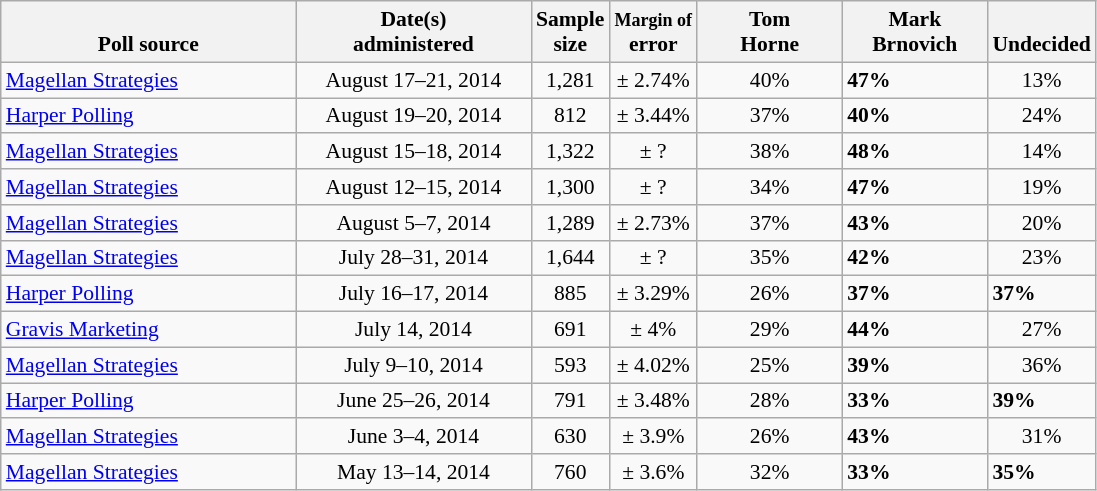<table class="wikitable" style="font-size:90%">
<tr valign= bottom>
<th style="width:190px;">Poll source</th>
<th style="width:150px;">Date(s)<br>administered</th>
<th class=small>Sample<br>size</th>
<th class=small><small>Margin of</small><br>error</th>
<th style="width:90px;">Tom<br>Horne</th>
<th style="width:90px;">Mark<br>Brnovich</th>
<th style="width:40px;">Undecided</th>
</tr>
<tr>
<td><a href='#'>Magellan Strategies</a></td>
<td align=center>August 17–21, 2014</td>
<td align=center>1,281</td>
<td align=center>± 2.74%</td>
<td align=center>40%</td>
<td><strong>47%</strong></td>
<td align=center>13%</td>
</tr>
<tr>
<td><a href='#'>Harper Polling</a></td>
<td align=center>August 19–20, 2014</td>
<td align=center>812</td>
<td align=center>± 3.44%</td>
<td align=center>37%</td>
<td><strong>40%</strong></td>
<td align=center>24%</td>
</tr>
<tr>
<td><a href='#'>Magellan Strategies</a></td>
<td align=center>August 15–18, 2014</td>
<td align=center>1,322</td>
<td align=center>± ?</td>
<td align=center>38%</td>
<td><strong>48%</strong></td>
<td align=center>14%</td>
</tr>
<tr>
<td><a href='#'>Magellan Strategies</a></td>
<td align=center>August 12–15, 2014</td>
<td align=center>1,300</td>
<td align=center>± ?</td>
<td align=center>34%</td>
<td><strong>47%</strong></td>
<td align=center>19%</td>
</tr>
<tr>
<td><a href='#'>Magellan Strategies</a></td>
<td align=center>August 5–7, 2014</td>
<td align=center>1,289</td>
<td align=center>± 2.73%</td>
<td align=center>37%</td>
<td><strong>43%</strong></td>
<td align=center>20%</td>
</tr>
<tr>
<td><a href='#'>Magellan Strategies</a></td>
<td align=center>July 28–31, 2014</td>
<td align=center>1,644</td>
<td align=center>± ?</td>
<td align=center>35%</td>
<td><strong>42%</strong></td>
<td align=center>23%</td>
</tr>
<tr>
<td><a href='#'>Harper Polling</a></td>
<td align=center>July 16–17, 2014</td>
<td align=center>885</td>
<td align=center>± 3.29%</td>
<td align=center>26%</td>
<td><strong>37%</strong></td>
<td><strong>37%</strong></td>
</tr>
<tr>
<td><a href='#'>Gravis Marketing</a></td>
<td align=center>July 14, 2014</td>
<td align=center>691</td>
<td align=center>± 4%</td>
<td align=center>29%</td>
<td><strong>44%</strong></td>
<td align=center>27%</td>
</tr>
<tr>
<td><a href='#'>Magellan Strategies</a></td>
<td align=center>July 9–10, 2014</td>
<td align=center>593</td>
<td align=center>± 4.02%</td>
<td align=center>25%</td>
<td><strong>39%</strong></td>
<td align=center>36%</td>
</tr>
<tr>
<td><a href='#'>Harper Polling</a></td>
<td align=center>June 25–26, 2014</td>
<td align=center>791</td>
<td align=center>± 3.48%</td>
<td align=center>28%</td>
<td><strong>33%</strong></td>
<td><strong>39%</strong></td>
</tr>
<tr>
<td><a href='#'>Magellan Strategies</a></td>
<td align=center>June 3–4, 2014</td>
<td align=center>630</td>
<td align=center>± 3.9%</td>
<td align=center>26%</td>
<td><strong>43%</strong></td>
<td align=center>31%</td>
</tr>
<tr>
<td><a href='#'>Magellan Strategies</a></td>
<td align=center>May 13–14, 2014</td>
<td align=center>760</td>
<td align=center>± 3.6%</td>
<td align=center>32%</td>
<td><strong>33%</strong></td>
<td><strong>35%</strong></td>
</tr>
</table>
